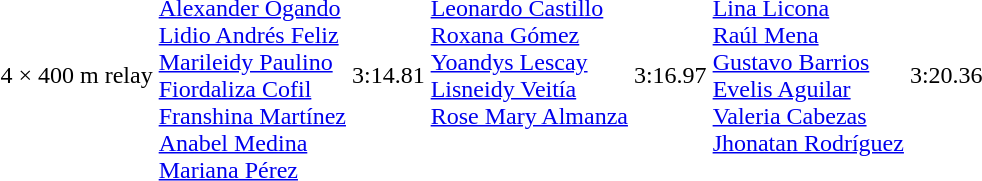<table>
<tr>
<td>4 × 400 m relay</td>
<td valign=top><br><a href='#'>Alexander Ogando</a><br><a href='#'>Lidio Andrés Feliz</a><br><a href='#'>Marileidy Paulino</a><br><a href='#'>Fiordaliza Cofil</a><br><a href='#'>Franshina Martínez</a><br><a href='#'>Anabel Medina</a><br><a href='#'>Mariana Pérez</a></td>
<td>3:14.81</td>
<td valign=top><br><a href='#'>Leonardo Castillo</a><br><a href='#'>Roxana Gómez</a><br><a href='#'>Yoandys Lescay</a><br><a href='#'>Lisneidy Veitía</a>	<br><a href='#'>Rose Mary Almanza</a></td>
<td>3:16.97</td>
<td valign=top><br><a href='#'>Lina Licona</a><br><a href='#'>Raúl Mena</a><br><a href='#'>Gustavo Barrios</a><br><a href='#'>Evelis Aguilar</a><br><a href='#'>Valeria Cabezas</a><br><a href='#'>Jhonatan Rodríguez</a><br></td>
<td>3:20.36</td>
</tr>
</table>
